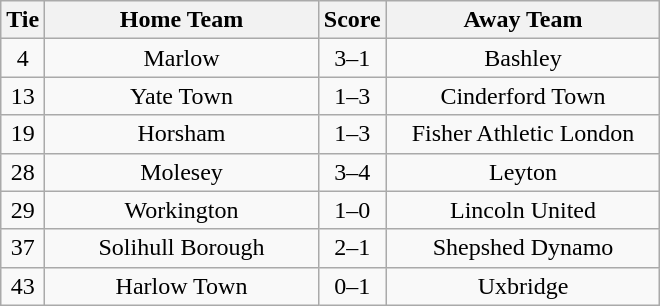<table class="wikitable" style="text-align:center;">
<tr>
<th width=20>Tie</th>
<th width=175>Home Team</th>
<th width=20>Score</th>
<th width=175>Away Team</th>
</tr>
<tr>
<td>4</td>
<td>Marlow</td>
<td>3–1</td>
<td>Bashley</td>
</tr>
<tr>
<td>13</td>
<td>Yate Town</td>
<td>1–3</td>
<td>Cinderford Town</td>
</tr>
<tr>
<td>19</td>
<td>Horsham</td>
<td>1–3</td>
<td>Fisher Athletic London</td>
</tr>
<tr>
<td>28</td>
<td>Molesey</td>
<td>3–4</td>
<td>Leyton</td>
</tr>
<tr>
<td>29</td>
<td>Workington</td>
<td>1–0</td>
<td>Lincoln United</td>
</tr>
<tr>
<td>37</td>
<td>Solihull Borough</td>
<td>2–1</td>
<td>Shepshed Dynamo</td>
</tr>
<tr>
<td>43</td>
<td>Harlow Town</td>
<td>0–1</td>
<td>Uxbridge</td>
</tr>
</table>
